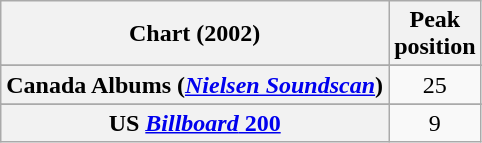<table class="wikitable sortable plainrowheaders" style="text-align:center">
<tr>
<th scope="col">Chart (2002)</th>
<th scope="col">Peak<br>position</th>
</tr>
<tr>
</tr>
<tr>
<th scope="row">Canada Albums (<em><a href='#'>Nielsen Soundscan</a></em>)</th>
<td>25</td>
</tr>
<tr>
</tr>
<tr>
</tr>
<tr>
</tr>
<tr>
<th scope="row">US <a href='#'><em>Billboard</em> 200</a></th>
<td>9</td>
</tr>
</table>
